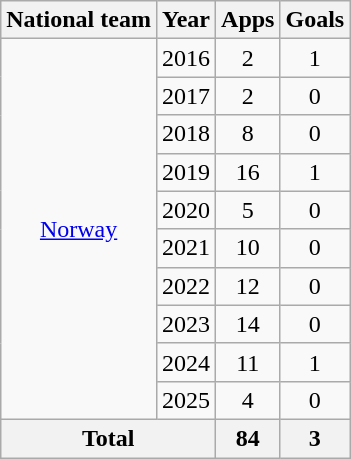<table class="wikitable" style="text-align:center">
<tr>
<th>National team</th>
<th>Year</th>
<th>Apps</th>
<th>Goals</th>
</tr>
<tr>
<td rowspan="10"><a href='#'>Norway</a></td>
<td>2016</td>
<td>2</td>
<td>1</td>
</tr>
<tr>
<td>2017</td>
<td>2</td>
<td>0</td>
</tr>
<tr>
<td>2018</td>
<td>8</td>
<td>0</td>
</tr>
<tr>
<td>2019</td>
<td>16</td>
<td>1</td>
</tr>
<tr>
<td>2020</td>
<td>5</td>
<td>0</td>
</tr>
<tr>
<td>2021</td>
<td>10</td>
<td>0</td>
</tr>
<tr>
<td>2022</td>
<td>12</td>
<td>0</td>
</tr>
<tr>
<td>2023</td>
<td>14</td>
<td>0</td>
</tr>
<tr>
<td>2024</td>
<td>11</td>
<td>1</td>
</tr>
<tr>
<td>2025</td>
<td>4</td>
<td>0</td>
</tr>
<tr>
<th colspan="2">Total</th>
<th>84</th>
<th>3</th>
</tr>
</table>
